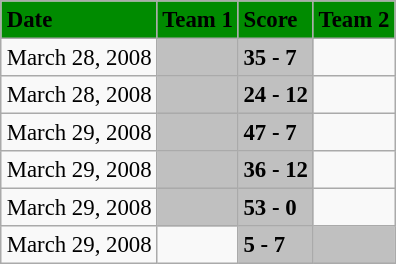<table class="wikitable" style="margin:0.5em auto; font-size:95%">
<tr bgcolor="#008B00">
<td><strong>Date</strong></td>
<td><strong>Team 1</strong></td>
<td><strong>Score</strong></td>
<td><strong>Team 2</strong></td>
</tr>
<tr>
<td>March 28, 2008</td>
<td bgcolor="silver"><strong></strong></td>
<td bgcolor="silver"><strong>35 - 7</strong></td>
<td></td>
</tr>
<tr>
<td>March 28, 2008</td>
<td bgcolor="silver"><strong></strong></td>
<td bgcolor="silver"><strong>24 - 12</strong></td>
<td></td>
</tr>
<tr>
<td>March 29, 2008</td>
<td bgcolor="silver"><strong></strong></td>
<td bgcolor="silver"><strong>47 - 7</strong></td>
<td></td>
</tr>
<tr>
<td>March 29, 2008</td>
<td bgcolor="silver"><strong></strong></td>
<td bgcolor="silver"><strong>36 - 12</strong></td>
<td></td>
</tr>
<tr>
<td>March 29, 2008</td>
<td bgcolor="silver"><strong></strong></td>
<td bgcolor="silver"><strong>53 - 0</strong></td>
<td></td>
</tr>
<tr>
<td>March 29, 2008</td>
<td></td>
<td bgcolor="silver"><strong>5 - 7</strong></td>
<td bgcolor="silver"><strong></strong></td>
</tr>
</table>
